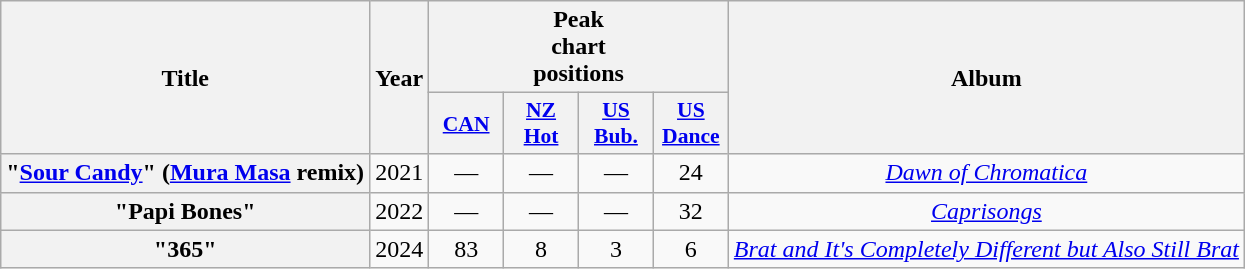<table class="wikitable plainrowheaders" style="text-align:center">
<tr>
<th scope="col" rowspan="2">Title</th>
<th scope="col" rowspan="2">Year</th>
<th colspan="4">Peak<br>chart<br>positions</th>
<th scope="col" rowspan="2">Album</th>
</tr>
<tr>
<th scope="col" style="width:3em;font-size:90%;"><a href='#'>CAN</a><br></th>
<th scope="col" style="width:3em;font-size:90%;"><a href='#'>NZ<br>Hot</a><br></th>
<th scope="col" style="width:3em;font-size:90%;"><a href='#'>US<br>Bub.</a><br></th>
<th scope="col" style="width:3em;font-size:90%;"><a href='#'>US<br>Dance</a><br></th>
</tr>
<tr>
<th scope="row">"<a href='#'>Sour Candy</a>" (<a href='#'>Mura Masa</a> remix)<br></th>
<td>2021</td>
<td>—</td>
<td>—</td>
<td>—</td>
<td>24</td>
<td><em><a href='#'>Dawn of Chromatica</a></em></td>
</tr>
<tr>
<th scope="row">"Papi Bones"<br></th>
<td>2022</td>
<td>—</td>
<td>—</td>
<td>—</td>
<td>32</td>
<td><em><a href='#'>Caprisongs</a></em></td>
</tr>
<tr>
<th scope="row">"365"<br></th>
<td>2024</td>
<td>83</td>
<td>8</td>
<td>3</td>
<td>6</td>
<td><em><a href='#'>Brat and It's Completely Different but Also Still Brat</a></em></td>
</tr>
</table>
